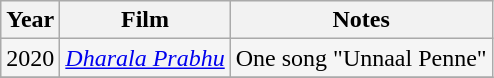<table class="wikitable sortable" style="background:#f5f5f5;">
<tr>
<th>Year</th>
<th>Film</th>
<th>Notes</th>
</tr>
<tr>
<td>2020</td>
<td><em><a href='#'>Dharala Prabhu</a></em></td>
<td>One song "Unnaal Penne"</td>
</tr>
<tr>
</tr>
</table>
